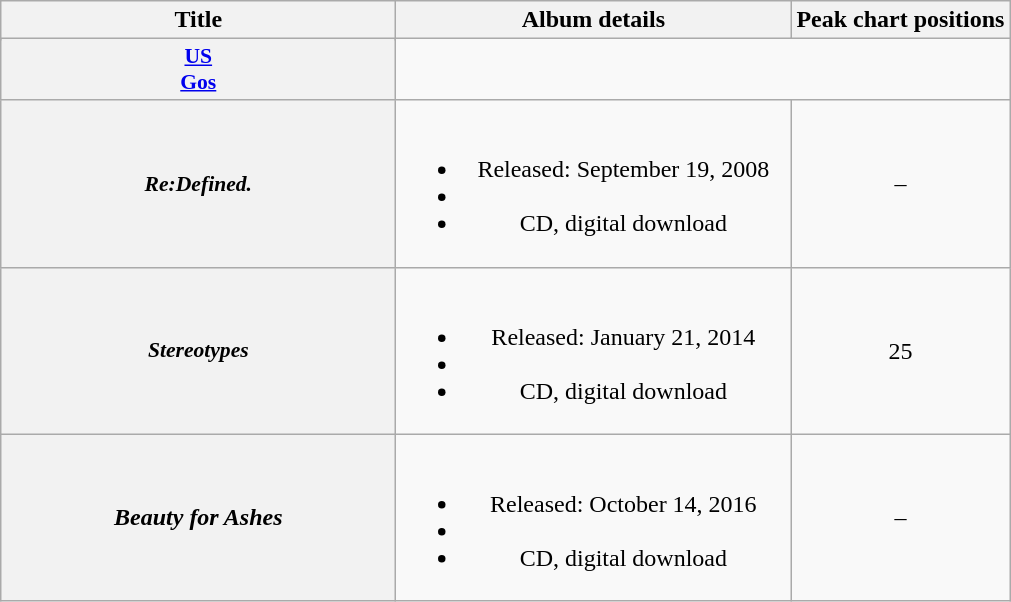<table class="wikitable plainrowheaders" style="text-align:center;">
<tr>
<th scope="col" rowspan="2" style="width:16em;">Title</th>
<th scope="col" rowspan="2" style="width:16em;">Album details</th>
<th scope="col" colspan="1">Peak chart positions</th>
</tr>
<tr>
</tr>
<tr>
<th style="width:3em; font-size:90%"><a href='#'>US<br>Gos</a></th>
</tr>
<tr>
<th style="width:3em; font-size:90%"><em>Re:Defined.</em></th>
<td><br><ul><li>Released: September 19, 2008</li><li></li><li>CD, digital download</li></ul></td>
<td>–</td>
</tr>
<tr>
<th style="width:3em; font-size:90%"><em>Stereotypes</em></th>
<td><br><ul><li>Released: January 21, 2014</li><li></li><li>CD, digital download</li></ul></td>
<td>25</td>
</tr>
<tr>
<th><em>Beauty for Ashes</em></th>
<td><br><ul><li>Released: October 14, 2016</li><li></li><li>CD, digital download</li></ul></td>
<td>–</td>
</tr>
</table>
